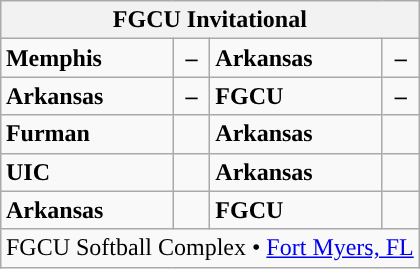<table class="wikitable" style="float:right">
<tr>
<th colspan=4>FGCU Invitational</th>
</tr>
<tr>
<td><strong>Memphis</strong></td>
<td style="text-align:center"><strong>–</strong></td>
<td><strong>Arkansas</strong></td>
<td style="text-align:center"><strong>–</strong></td>
</tr>
<tr>
<td><strong>Arkansas</strong></td>
<td style="text-align:center"><strong>–</strong></td>
<td><strong>FGCU</strong></td>
<td style="text-align:center"><strong>–</strong></td>
</tr>
<tr>
<td><strong>Furman</strong></td>
<td></td>
<td><strong>Arkansas</strong></td>
<td></td>
</tr>
<tr>
<td><strong>UIC</strong></td>
<td></td>
<td><strong>Arkansas</strong></td>
<td></td>
</tr>
<tr>
<td><strong>Arkansas</strong></td>
<td></td>
<td><strong>FGCU</strong></td>
<td></td>
</tr>
<tr>
<td colspan=4 style="text-align:center">FGCU Softball Complex • <a href='#'>Fort Myers, FL</a></td>
</tr>
</table>
